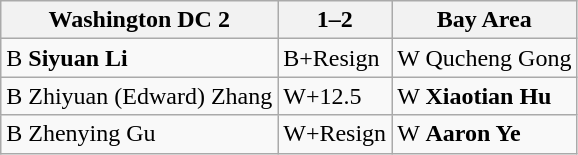<table class="wikitable">
<tr>
<th>Washington DC 2</th>
<th>1–2</th>
<th>Bay Area</th>
</tr>
<tr>
<td>B <strong>Siyuan Li</strong></td>
<td>B+Resign</td>
<td>W Qucheng Gong</td>
</tr>
<tr>
<td>B Zhiyuan (Edward) Zhang</td>
<td>W+12.5</td>
<td>W <strong>Xiaotian Hu</strong></td>
</tr>
<tr>
<td>B Zhenying Gu</td>
<td>W+Resign</td>
<td>W <strong>Aaron Ye</strong></td>
</tr>
</table>
